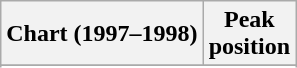<table class="wikitable plainrowheaders sortable">
<tr>
<th>Chart (1997–1998)</th>
<th>Peak<br>position</th>
</tr>
<tr>
</tr>
<tr>
</tr>
</table>
